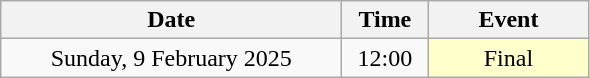<table class = "wikitable" style="text-align:center;">
<tr>
<th width=220>Date</th>
<th width=50>Time</th>
<th width=100>Event</th>
</tr>
<tr>
<td>Sunday, 9 February 2025</td>
<td>12:00</td>
<td bgcolor=ffffcc>Final</td>
</tr>
</table>
